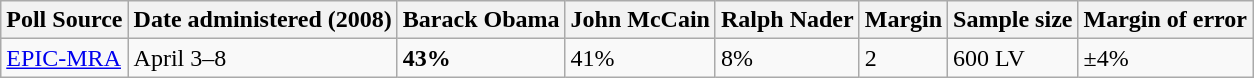<table class="wikitable collapsible">
<tr>
<th>Poll Source</th>
<th>Date administered (2008)</th>
<th>Barack Obama</th>
<th>John McCain</th>
<th>Ralph Nader</th>
<th>Margin</th>
<th>Sample size</th>
<th>Margin of error</th>
</tr>
<tr>
<td><a href='#'>EPIC-MRA</a></td>
<td>April 3–8</td>
<td><strong>43%</strong></td>
<td>41%</td>
<td>8%</td>
<td>2</td>
<td>600 LV</td>
<td>±4%</td>
</tr>
</table>
